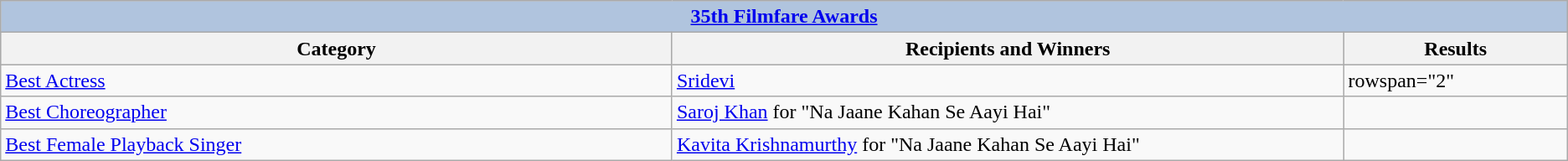<table class="wikitable">
<tr style="background:#ccc; text-align:center;">
<th colspan="3" style="background: LightsteelBlue;"><a href='#'>35th Filmfare Awards</a></th>
</tr>
<tr style="background:#ccc; text-align center;">
<th style="width:30%;">Category</th>
<th style="width:30%;">Recipients and Winners</th>
<th style="width:10%;">Results</th>
</tr>
<tr style="border-top:2px SolidBlue;">
<td><a href='#'>Best Actress</a></td>
<td><a href='#'>Sridevi</a></td>
<td>rowspan="2"</td>
</tr>
<tr>
<td><a href='#'>Best Choreographer</a></td>
<td><a href='#'>Saroj Khan</a> for "Na Jaane Kahan Se Aayi Hai"</td>
</tr>
<tr>
<td><a href='#'>Best Female Playback Singer</a></td>
<td><a href='#'>Kavita Krishnamurthy</a> for "Na Jaane Kahan Se Aayi Hai"</td>
<td></td>
</tr>
</table>
